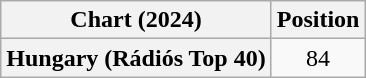<table class="wikitable plainrowheaders" style="text-align:center;">
<tr>
<th scope="col">Chart (2024)</th>
<th scope="col">Position</th>
</tr>
<tr>
<th scope="row">Hungary (Rádiós Top 40)</th>
<td>84</td>
</tr>
</table>
